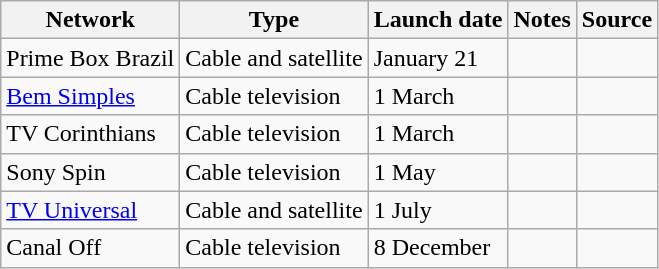<table class="wikitable sortable">
<tr>
<th>Network</th>
<th>Type</th>
<th>Launch date</th>
<th>Notes</th>
<th>Source</th>
</tr>
<tr>
<td>Prime Box Brazil</td>
<td>Cable and satellite</td>
<td>January 21</td>
<td></td>
<td></td>
</tr>
<tr>
<td><a href='#'>Bem Simples</a></td>
<td>Cable television</td>
<td>1 March</td>
<td></td>
<td></td>
</tr>
<tr>
<td>TV Corinthians</td>
<td>Cable television</td>
<td>1 March</td>
<td></td>
<td></td>
</tr>
<tr>
<td>Sony Spin</td>
<td>Cable television</td>
<td>1 May</td>
<td></td>
<td></td>
</tr>
<tr>
<td><a href='#'>TV Universal</a></td>
<td>Cable and satellite</td>
<td>1 July</td>
<td></td>
<td></td>
</tr>
<tr>
<td>Canal Off</td>
<td>Cable television</td>
<td>8 December</td>
<td></td>
<td></td>
</tr>
</table>
